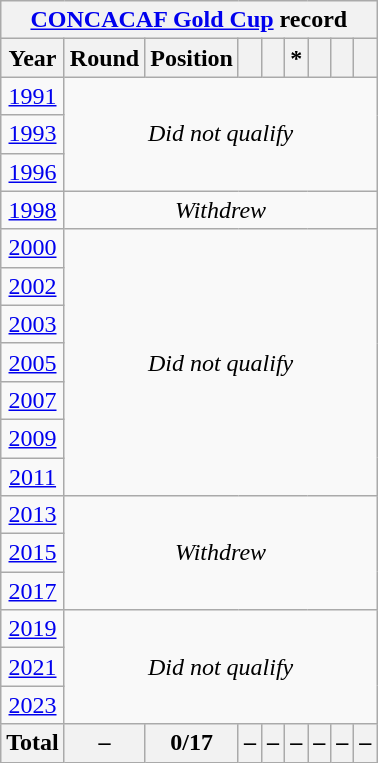<table class="wikitable" style="text-align: center;">
<tr>
<th colspan=10><a href='#'>CONCACAF Gold Cup</a> record</th>
</tr>
<tr>
<th>Year</th>
<th>Round</th>
<th>Position</th>
<th></th>
<th></th>
<th>*</th>
<th></th>
<th></th>
<th></th>
</tr>
<tr>
<td> <a href='#'>1991</a></td>
<td colspan=8 rowspan=3><em>Did not qualify</em></td>
</tr>
<tr>
<td>  <a href='#'>1993</a></td>
</tr>
<tr>
<td> <a href='#'>1996</a></td>
</tr>
<tr>
<td> <a href='#'>1998</a></td>
<td colspan=8><em>Withdrew</em></td>
</tr>
<tr>
<td> <a href='#'>2000</a></td>
<td colspan=8 rowspan=7><em>Did not qualify</em></td>
</tr>
<tr>
<td> <a href='#'>2002</a></td>
</tr>
<tr>
<td>  <a href='#'>2003</a></td>
</tr>
<tr>
<td> <a href='#'>2005</a></td>
</tr>
<tr>
<td> <a href='#'>2007</a></td>
</tr>
<tr>
<td> <a href='#'>2009</a></td>
</tr>
<tr>
<td> <a href='#'>2011</a></td>
</tr>
<tr>
<td> <a href='#'>2013</a></td>
<td colspan=8 rowspan=3><em>Withdrew</em></td>
</tr>
<tr>
<td>  <a href='#'>2015</a></td>
</tr>
<tr>
<td> <a href='#'>2017</a></td>
</tr>
<tr>
<td>   <a href='#'>2019</a></td>
<td colspan=8 rowspan=3><em>Did not qualify</em></td>
</tr>
<tr>
<td> <a href='#'>2021</a></td>
</tr>
<tr>
<td>  <a href='#'>2023</a></td>
</tr>
<tr>
<th>Total</th>
<th>–</th>
<th>0/17</th>
<th>–</th>
<th>–</th>
<th>–</th>
<th>–</th>
<th>–</th>
<th>–</th>
</tr>
</table>
